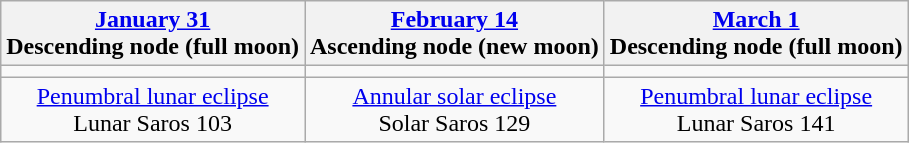<table class="wikitable">
<tr>
<th><a href='#'>January 31</a><br>Descending node (full moon)</th>
<th><a href='#'>February 14</a><br>Ascending node (new moon)</th>
<th><a href='#'>March 1</a><br>Descending node (full moon)</th>
</tr>
<tr>
<td></td>
<td></td>
<td></td>
</tr>
<tr align=center>
<td><a href='#'>Penumbral lunar eclipse</a><br>Lunar Saros 103</td>
<td><a href='#'>Annular solar eclipse</a><br>Solar Saros 129</td>
<td><a href='#'>Penumbral lunar eclipse</a><br>Lunar Saros 141</td>
</tr>
</table>
